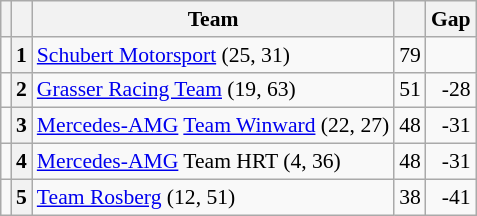<table class="wikitable" style="font-size: 90%;">
<tr>
<th></th>
<th></th>
<th>Team</th>
<th></th>
<th>Gap</th>
</tr>
<tr>
<td align="left"></td>
<th>1</th>
<td> <a href='#'>Schubert Motorsport</a> (25, 31)</td>
<td align="right">79</td>
<td align="right"></td>
</tr>
<tr>
<td align="left"></td>
<th>2</th>
<td> <a href='#'>Grasser Racing Team</a> (19, 63)</td>
<td align="right">51</td>
<td align="right">-28</td>
</tr>
<tr>
<td align="left"></td>
<th>3</th>
<td> <a href='#'>Mercedes-AMG</a> <a href='#'>Team Winward</a> (22, 27)</td>
<td align="right">48</td>
<td align="right">-31</td>
</tr>
<tr>
<td align="left"></td>
<th>4</th>
<td> <a href='#'>Mercedes-AMG</a> Team HRT (4, 36)</td>
<td align="right">48</td>
<td align="right">-31</td>
</tr>
<tr>
<td align="left"></td>
<th>5</th>
<td> <a href='#'>Team Rosberg</a> (12, 51)</td>
<td align="right">38</td>
<td align="right">-41</td>
</tr>
</table>
